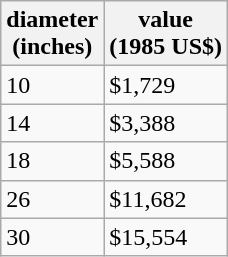<table class="wikitable">
<tr>
<th>diameter<br>(inches)</th>
<th>value<br>(1985 US$)</th>
</tr>
<tr>
<td>10</td>
<td>$1,729</td>
</tr>
<tr>
<td>14</td>
<td>$3,388</td>
</tr>
<tr>
<td>18</td>
<td>$5,588</td>
</tr>
<tr>
<td>26</td>
<td>$11,682</td>
</tr>
<tr>
<td>30</td>
<td>$15,554</td>
</tr>
</table>
